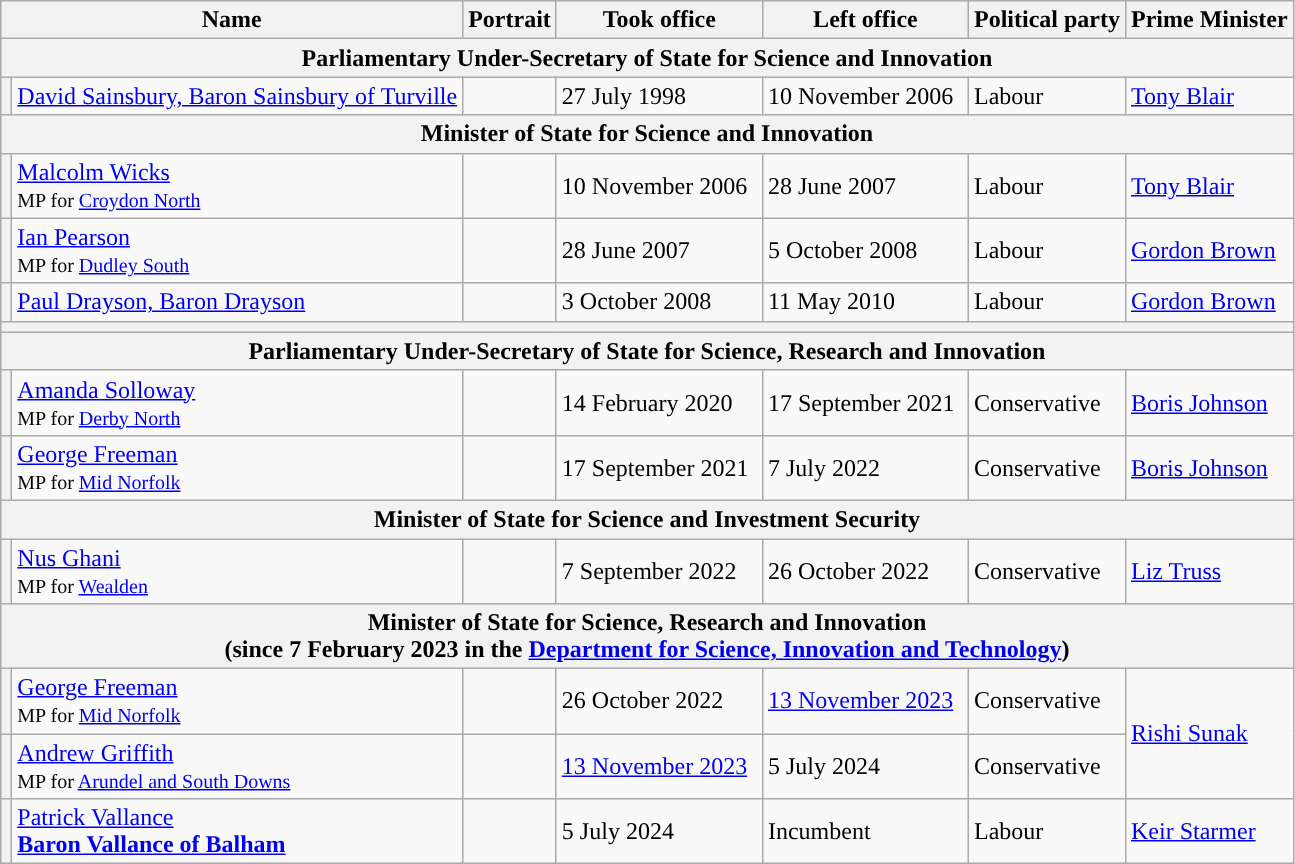<table class="wikitable">
<tr>
<th colspan="2">Name</th>
<th>Portrait</th>
<th width="130">Took office</th>
<th width="130">Left office</th>
<th>Political party</th>
<th>Prime Minister</th>
</tr>
<tr>
<th colspan="7">Parliamentary Under-Secretary of State for Science and Innovation<br></th>
</tr>
<tr>
<th style="background-color: "></th>
<td><a href='#'>David Sainsbury, Baron Sainsbury of Turville</a></td>
<td></td>
<td>27 July 1998</td>
<td>10 November 2006</td>
<td>Labour</td>
<td><a href='#'>Tony Blair</a></td>
</tr>
<tr>
<th colspan="7">Minister of State for Science and Innovation</th>
</tr>
<tr>
<th style="background-color: "></th>
<td><a href='#'>Malcolm Wicks</a><br><small>MP for <a href='#'>Croydon North</a></small></td>
<td></td>
<td>10 November 2006</td>
<td>28 June 2007</td>
<td>Labour</td>
<td><a href='#'>Tony Blair</a></td>
</tr>
<tr>
<th style="background-color: "></th>
<td><a href='#'>Ian Pearson</a><br><small>MP for <a href='#'>Dudley South</a></small></td>
<td></td>
<td>28 June 2007</td>
<td>5 October 2008</td>
<td>Labour</td>
<td><a href='#'>Gordon Brown</a></td>
</tr>
<tr>
<th style="background-color: "></th>
<td><a href='#'>Paul Drayson, Baron Drayson</a></td>
<td></td>
<td>3 October 2008</td>
<td>11 May 2010</td>
<td>Labour</td>
<td><a href='#'>Gordon Brown</a></td>
</tr>
<tr>
<th colspan="7"></th>
</tr>
<tr>
<th colspan="7">Parliamentary Under-Secretary of State for Science, Research and Innovation<br></th>
</tr>
<tr>
<th style="background-color: "></th>
<td><a href='#'>Amanda Solloway</a><br><small>MP for <a href='#'>Derby North</a></small></td>
<td></td>
<td>14 February 2020</td>
<td>17 September 2021</td>
<td>Conservative</td>
<td><a href='#'>Boris Johnson</a></td>
</tr>
<tr>
<th style="background-color: "></th>
<td><a href='#'>George Freeman</a><br><small>MP for <a href='#'>Mid Norfolk</a></small></td>
<td></td>
<td>17 September 2021</td>
<td>7 July 2022</td>
<td>Conservative</td>
<td><a href='#'>Boris Johnson</a></td>
</tr>
<tr>
<th colspan="7">Minister of State for Science and Investment Security</th>
</tr>
<tr>
<th style="background-color: "></th>
<td><a href='#'>Nus Ghani</a><br><small>MP for <a href='#'>Wealden</a></small></td>
<td></td>
<td>7 September 2022</td>
<td>26 October 2022</td>
<td>Conservative</td>
<td><a href='#'>Liz Truss</a></td>
</tr>
<tr>
<th colspan="7">Minister of State for Science, Research and Innovation<br>(since 7 February 2023 in the <a href='#'>Department for Science, Innovation and Technology</a>)</th>
</tr>
<tr>
<th style="background-color: "></th>
<td><a href='#'>George Freeman</a><br><small>MP for <a href='#'>Mid Norfolk</a></small></td>
<td></td>
<td>26 October 2022</td>
<td><a href='#'>13 November 2023</a></td>
<td>Conservative</td>
<td rowspan=2><a href='#'>Rishi Sunak</a></td>
</tr>
<tr>
<th style="background-color: "></th>
<td><a href='#'>Andrew Griffith</a><br><small>MP for <a href='#'>Arundel and South Downs</a></small></td>
<td></td>
<td><a href='#'>13 November 2023</a></td>
<td>5 July 2024</td>
<td>Conservative</td>
</tr>
<tr>
<th style="background-color: "></th>
<td><a href='#'>Patrick Vallance</a><br><a href='#'><strong>Baron Vallance of Balham</strong></a></td>
<td></td>
<td>5 July 2024</td>
<td>Incumbent</td>
<td>Labour</td>
<td><a href='#'>Keir Starmer</a></td>
</tr>
</table>
